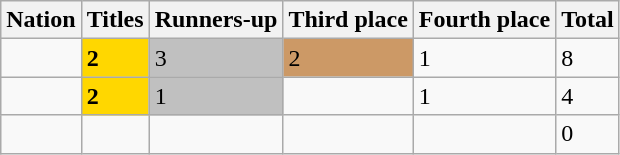<table class=wikitable>
<tr>
<th>Nation</th>
<th>Titles</th>
<th>Runners-up</th>
<th>Third place</th>
<th>Fourth place</th>
<th>Total</th>
</tr>
<tr>
<td><strong></strong></td>
<td bgcolor=gold><strong>2</strong></td>
<td bgcolor=silver>3</td>
<td bgcolor=#cc9966>2</td>
<td>1</td>
<td>8</td>
</tr>
<tr>
<td><strong></strong></td>
<td bgcolor=gold><strong>2</strong></td>
<td bgcolor=silver>1</td>
<td></td>
<td>1</td>
<td>4</td>
</tr>
<tr>
<td></td>
<td></td>
<td></td>
<td></td>
<td></td>
<td>0</td>
</tr>
</table>
